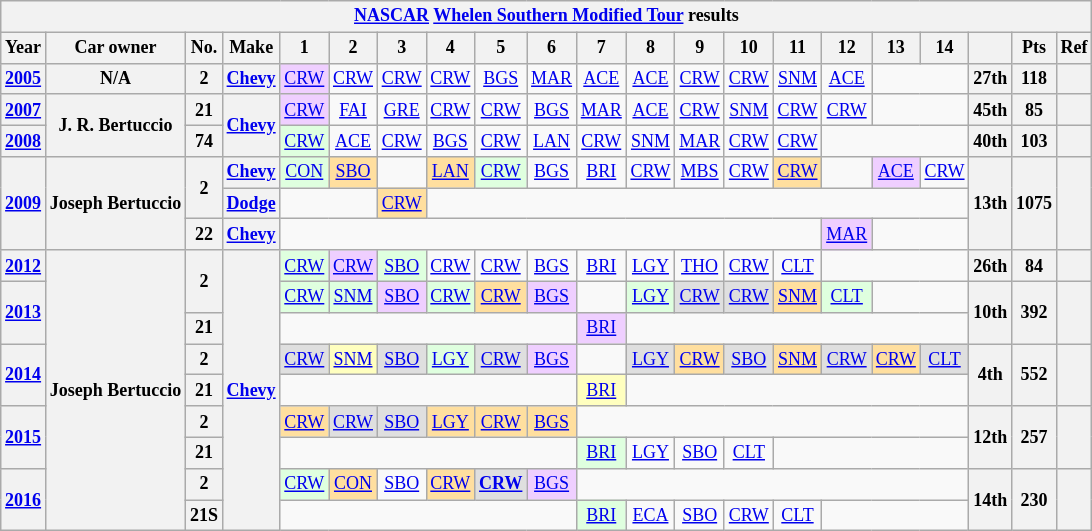<table class="wikitable " style="text-align:center; font-size:75%">
<tr>
<th colspan=23><a href='#'>NASCAR</a> <a href='#'>Whelen Southern Modified Tour</a> results</th>
</tr>
<tr>
<th>Year</th>
<th>Car owner</th>
<th>No.</th>
<th>Make</th>
<th>1</th>
<th>2</th>
<th>3</th>
<th>4</th>
<th>5</th>
<th>6</th>
<th>7</th>
<th>8</th>
<th>9</th>
<th>10</th>
<th>11</th>
<th>12</th>
<th>13</th>
<th>14</th>
<th></th>
<th>Pts</th>
<th>Ref</th>
</tr>
<tr>
<th><a href='#'>2005</a></th>
<th>N/A</th>
<th>2</th>
<th><a href='#'>Chevy</a></th>
<td style="background:#EFCFFF;"><a href='#'>CRW</a><br></td>
<td><a href='#'>CRW</a></td>
<td><a href='#'>CRW</a></td>
<td><a href='#'>CRW</a></td>
<td><a href='#'>BGS</a></td>
<td><a href='#'>MAR</a></td>
<td><a href='#'>ACE</a></td>
<td><a href='#'>ACE</a></td>
<td><a href='#'>CRW</a></td>
<td><a href='#'>CRW</a></td>
<td><a href='#'>SNM</a></td>
<td><a href='#'>ACE</a></td>
<td colspan=2></td>
<th>27th</th>
<th>118</th>
<th></th>
</tr>
<tr>
<th><a href='#'>2007</a></th>
<th rowspan=2>J. R. Bertuccio</th>
<th>21</th>
<th rowspan=2><a href='#'>Chevy</a></th>
<td style="background:#EFCFFF"><a href='#'>CRW</a><br></td>
<td><a href='#'>FAI</a></td>
<td><a href='#'>GRE</a></td>
<td><a href='#'>CRW</a></td>
<td><a href='#'>CRW</a></td>
<td><a href='#'>BGS</a></td>
<td><a href='#'>MAR</a></td>
<td><a href='#'>ACE</a></td>
<td><a href='#'>CRW</a></td>
<td><a href='#'>SNM</a></td>
<td><a href='#'>CRW</a></td>
<td><a href='#'>CRW</a></td>
<td colspan=2></td>
<th>45th</th>
<th>85</th>
<th></th>
</tr>
<tr>
<th><a href='#'>2008</a></th>
<th>74</th>
<td style="background:#DFFFDF;"><a href='#'>CRW</a><br></td>
<td><a href='#'>ACE</a></td>
<td><a href='#'>CRW</a></td>
<td><a href='#'>BGS</a></td>
<td><a href='#'>CRW</a></td>
<td><a href='#'>LAN</a></td>
<td><a href='#'>CRW</a></td>
<td><a href='#'>SNM</a></td>
<td><a href='#'>MAR</a></td>
<td><a href='#'>CRW</a></td>
<td><a href='#'>CRW</a></td>
<td colspan=3></td>
<th>40th</th>
<th>103</th>
<th></th>
</tr>
<tr>
<th rowspan=3><a href='#'>2009</a></th>
<th rowspan=3>Joseph Bertuccio</th>
<th rowspan=2>2</th>
<th><a href='#'>Chevy</a></th>
<td style="background:#DFFFDF;"><a href='#'>CON</a><br></td>
<td style="background:#FFDF9F;"><a href='#'>SBO</a><br></td>
<td></td>
<td style="background:#FFDF9F;"><a href='#'>LAN</a><br></td>
<td style="background:#DFFFDF;"><a href='#'>CRW</a><br></td>
<td><a href='#'>BGS</a></td>
<td><a href='#'>BRI</a></td>
<td><a href='#'>CRW</a></td>
<td><a href='#'>MBS</a></td>
<td><a href='#'>CRW</a></td>
<td style="background:#FFDF9F;"><a href='#'>CRW</a><br></td>
<td></td>
<td style="background:#EFCFFF;"><a href='#'>ACE</a><br></td>
<td><a href='#'>CRW</a></td>
<th rowspan=3>13th</th>
<th rowspan=3>1075</th>
<th rowspan=3></th>
</tr>
<tr>
<th><a href='#'>Dodge</a></th>
<td colspan=2></td>
<td style="background:#FFDF9F;"><a href='#'>CRW</a><br></td>
<td colspan=11></td>
</tr>
<tr>
<th>22</th>
<th><a href='#'>Chevy</a></th>
<td colspan=11></td>
<td style="background:#EFCFFF;"><a href='#'>MAR</a><br></td>
<td colspan=2></td>
</tr>
<tr>
<th><a href='#'>2012</a></th>
<th rowspan=9>Joseph Bertuccio</th>
<th rowspan=2>2</th>
<th rowspan=9><a href='#'>Chevy</a></th>
<td style="background:#DFFFDF;"><a href='#'>CRW</a><br></td>
<td style="background:#EFCFFF;"><a href='#'>CRW</a><br></td>
<td style="background:#DFFFDF;"><a href='#'>SBO</a><br></td>
<td><a href='#'>CRW</a></td>
<td><a href='#'>CRW</a></td>
<td><a href='#'>BGS</a></td>
<td><a href='#'>BRI</a></td>
<td><a href='#'>LGY</a></td>
<td><a href='#'>THO</a></td>
<td><a href='#'>CRW</a></td>
<td><a href='#'>CLT</a></td>
<td colspan=3></td>
<th>26th</th>
<th>84</th>
<th></th>
</tr>
<tr>
<th rowspan=2><a href='#'>2013</a></th>
<td style="background:#DFFFDF;"><a href='#'>CRW</a><br></td>
<td style="background:#DFFFDF;"><a href='#'>SNM</a><br></td>
<td style="background:#EFCFFF;"><a href='#'>SBO</a><br></td>
<td style="background:#DFFFDF;"><a href='#'>CRW</a><br></td>
<td style="background:#FFDF9F;"><a href='#'>CRW</a><br></td>
<td style="background:#EFCFFF;"><a href='#'>BGS</a><br></td>
<td></td>
<td style="background:#DFFFDF;"><a href='#'>LGY</a><br></td>
<td style="background:#DFDFDF;"><a href='#'>CRW</a><br></td>
<td style="background:#DFDFDF;"><a href='#'>CRW</a><br></td>
<td style="background:#FFDF9F;"><a href='#'>SNM</a><br></td>
<td style="background:#DFFFDF;"><a href='#'>CLT</a><br></td>
<td colspan=2></td>
<th rowspan=2>10th</th>
<th rowspan=2>392</th>
<th rowspan=2></th>
</tr>
<tr>
<th>21</th>
<td colspan=6></td>
<td style="background:#EFCFFF;"><a href='#'>BRI</a><br></td>
<td colspan=7></td>
</tr>
<tr>
<th rowspan=2><a href='#'>2014</a></th>
<th>2</th>
<td style="background:#DFDFDF;"><a href='#'>CRW</a><br></td>
<td style="background:#FFFFBF;"><a href='#'>SNM</a><br></td>
<td style="background:#DFDFDF;"><a href='#'>SBO</a><br></td>
<td style="background:#DFFFDF;"><a href='#'>LGY</a><br></td>
<td style="background:#DFDFDF;"><a href='#'>CRW</a><br></td>
<td style="background:#EFCFFF;"><a href='#'>BGS</a><br></td>
<td></td>
<td style="background:#DFDFDF;"><a href='#'>LGY</a><br></td>
<td style="background:#FFDF9F;"><a href='#'>CRW</a><br></td>
<td style="background:#DFDFDF;"><a href='#'>SBO</a><br></td>
<td style="background:#FFDF9F;"><a href='#'>SNM</a><br></td>
<td style="background:#DFDFDF;"><a href='#'>CRW</a><br></td>
<td style="background:#FFDF9F;"><a href='#'>CRW</a><br></td>
<td style="background:#DFDFDF;"><a href='#'>CLT</a><br></td>
<th rowspan=2>4th</th>
<th rowspan=2>552</th>
<th rowspan=2></th>
</tr>
<tr>
<th>21</th>
<td colspan=6></td>
<td style="background:#FFFFBF;"><a href='#'>BRI</a><br></td>
<td colspan=7></td>
</tr>
<tr>
<th rowspan=2><a href='#'>2015</a></th>
<th>2</th>
<td style="background:#FFDF9F;"><a href='#'>CRW</a><br></td>
<td style="background:#DFDFDF;"><a href='#'>CRW</a><br></td>
<td style="background:#DFDFDF;"><a href='#'>SBO</a><br></td>
<td style="background:#FFDF9F;"><a href='#'>LGY</a><br></td>
<td style="background:#FFDF9F;"><a href='#'>CRW</a><br></td>
<td style="background:#FFDF9F;"><a href='#'>BGS</a><br></td>
<td colspan=8></td>
<th rowspan=2>12th</th>
<th rowspan=2>257</th>
<th rowspan=2></th>
</tr>
<tr>
<th>21</th>
<td colspan=6></td>
<td style="background:#DFFFDF;"><a href='#'>BRI</a><br></td>
<td><a href='#'>LGY</a></td>
<td><a href='#'>SBO</a></td>
<td><a href='#'>CLT</a></td>
<td colspan=4></td>
</tr>
<tr>
<th rowspan=2><a href='#'>2016</a></th>
<th>2</th>
<td style="background:#DFFFDF;"><a href='#'>CRW</a><br></td>
<td style="background:#FFDF9F;"><a href='#'>CON</a><br></td>
<td><a href='#'>SBO</a></td>
<td style="background:#FFDF9F;"><a href='#'>CRW</a><br></td>
<td style="background:#DFDFDF;"><strong><a href='#'>CRW</a></strong><br></td>
<td style="background:#EFCFFF;"><a href='#'>BGS</a><br></td>
<td colspan=8></td>
<th rowspan=2>14th</th>
<th rowspan=2>230</th>
<th rowspan=2></th>
</tr>
<tr>
<th>21S</th>
<td colspan=6></td>
<td style="background:#DFFFDF;"><a href='#'>BRI</a><br></td>
<td><a href='#'>ECA</a></td>
<td><a href='#'>SBO</a></td>
<td><a href='#'>CRW</a></td>
<td><a href='#'>CLT</a></td>
<td colspan=3></td>
</tr>
</table>
